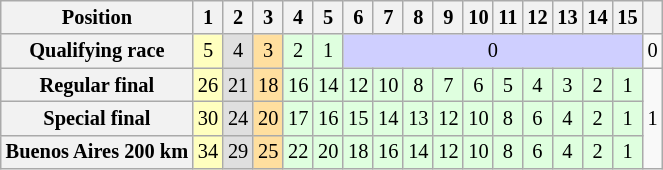<table class="wikitable" style="font-size: 85%;">
<tr>
<th>Position</th>
<th>1</th>
<th>2</th>
<th>3</th>
<th>4</th>
<th>5</th>
<th>6</th>
<th>7</th>
<th>8</th>
<th>9</th>
<th>10</th>
<th>11</th>
<th>12</th>
<th>13</th>
<th>14</th>
<th>15</th>
<th></th>
</tr>
<tr align="center">
<th>Qualifying race</th>
<td style="background:#FFFFBF;">5</td>
<td style="background:#DFDFDF;">4</td>
<td style="background:#FFDF9F;">3</td>
<td style="background:#DFFFDF;">2</td>
<td style="background:#DFFFDF;">1</td>
<td style="background:#CFCFFF;" colspan=10 align=center>0</td>
<td>0</td>
</tr>
<tr align="center">
<th>Regular final</th>
<td style="background:#FFFFBF;">26</td>
<td style="background:#DFDFDF;">21</td>
<td style="background:#FFDF9F;">18</td>
<td style="background:#DFFFDF;">16</td>
<td style="background:#DFFFDF;">14</td>
<td style="background:#DFFFDF;">12</td>
<td style="background:#DFFFDF;">10</td>
<td style="background:#DFFFDF;">8</td>
<td style="background:#DFFFDF;">7</td>
<td style="background:#DFFFDF;">6</td>
<td style="background:#DFFFDF;">5</td>
<td style="background:#DFFFDF;">4</td>
<td style="background:#DFFFDF;">3</td>
<td style="background:#DFFFDF;">2</td>
<td style="background:#DFFFDF;">1</td>
<td rowspan=3>1</td>
</tr>
<tr align="center">
<th>Special final</th>
<td style="background:#FFFFBF;">30</td>
<td style="background:#DFDFDF;">24</td>
<td style="background:#FFDF9F;">20</td>
<td style="background:#DFFFDF;">17</td>
<td style="background:#DFFFDF;">16</td>
<td style="background:#DFFFDF;">15</td>
<td style="background:#DFFFDF;">14</td>
<td style="background:#DFFFDF;">13</td>
<td style="background:#DFFFDF;">12</td>
<td style="background:#DFFFDF;">10</td>
<td style="background:#DFFFDF;">8</td>
<td style="background:#DFFFDF;">6</td>
<td style="background:#DFFFDF;">4</td>
<td style="background:#DFFFDF;">2</td>
<td style="background:#DFFFDF;">1</td>
</tr>
<tr align="center">
<th>Buenos Aires 200 km</th>
<td style="background:#FFFFBF;">34</td>
<td style="background:#DFDFDF;">29</td>
<td style="background:#FFDF9F;">25</td>
<td style="background:#DFFFDF;">22</td>
<td style="background:#DFFFDF;">20</td>
<td style="background:#DFFFDF;">18</td>
<td style="background:#DFFFDF;">16</td>
<td style="background:#DFFFDF;">14</td>
<td style="background:#DFFFDF;">12</td>
<td style="background:#DFFFDF;">10</td>
<td style="background:#DFFFDF;">8</td>
<td style="background:#DFFFDF;">6</td>
<td style="background:#DFFFDF;">4</td>
<td style="background:#DFFFDF;">2</td>
<td style="background:#DFFFDF;">1</td>
</tr>
</table>
